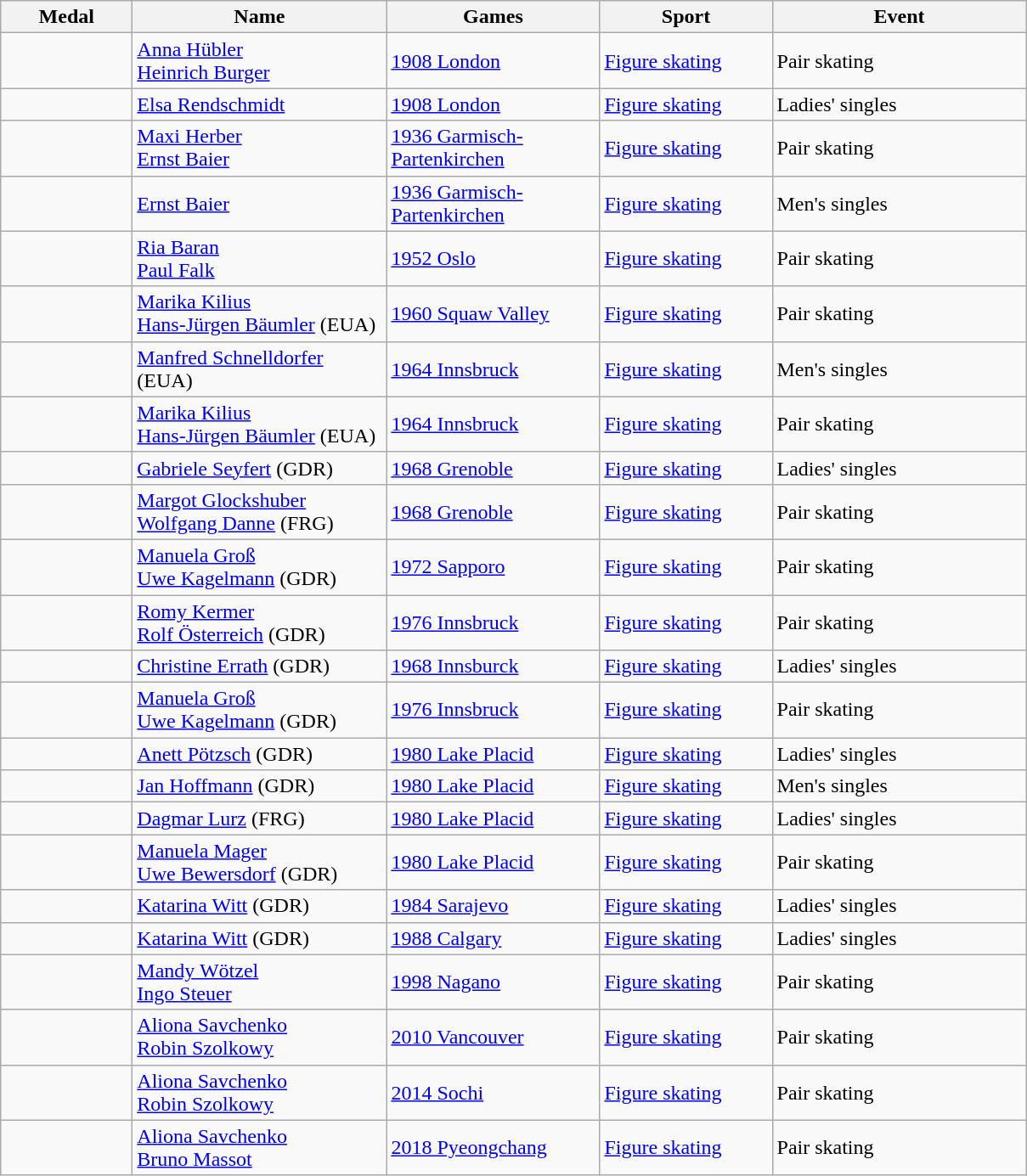<table class="wikitable sortable">
<tr>
<th style="width:6em">Medal</th>
<th style="width:12em">Name</th>
<th style="width:10em">Games</th>
<th style="width:8em">Sport</th>
<th style="width:12em">Event</th>
</tr>
<tr>
<td></td>
<td><a href='#'>Anna Hübler</a><br><a href='#'>Heinrich Burger</a></td>
<td> <a href='#'>1908 London</a></td>
<td> <a href='#'>Figure skating</a></td>
<td>Pair skating</td>
</tr>
<tr>
<td></td>
<td><a href='#'>Elsa Rendschmidt</a></td>
<td> <a href='#'>1908 London</a></td>
<td> <a href='#'>Figure skating</a></td>
<td>Ladies' singles</td>
</tr>
<tr>
<td></td>
<td><a href='#'>Maxi Herber</a><br><a href='#'>Ernst Baier</a></td>
<td> <a href='#'>1936 Garmisch-Partenkirchen</a></td>
<td> <a href='#'>Figure skating</a></td>
<td>Pair skating</td>
</tr>
<tr>
<td></td>
<td><a href='#'>Ernst Baier</a></td>
<td> <a href='#'>1936 Garmisch-Partenkirchen</a></td>
<td> <a href='#'>Figure skating</a></td>
<td>Men's singles</td>
</tr>
<tr>
<td></td>
<td><a href='#'>Ria Baran</a><br><a href='#'>Paul Falk</a></td>
<td> <a href='#'>1952 Oslo</a></td>
<td> <a href='#'>Figure skating</a></td>
<td>Pair skating</td>
</tr>
<tr>
<td></td>
<td><a href='#'>Marika Kilius</a><br><a href='#'>Hans-Jürgen Bäumler</a> (EUA)</td>
<td> <a href='#'>1960 Squaw Valley</a></td>
<td> <a href='#'>Figure skating</a></td>
<td>Pair skating</td>
</tr>
<tr>
<td></td>
<td><a href='#'>Manfred Schnelldorfer</a> (EUA)</td>
<td> <a href='#'>1964 Innsbruck</a></td>
<td> <a href='#'>Figure skating</a></td>
<td>Men's singles</td>
</tr>
<tr>
<td></td>
<td><a href='#'>Marika Kilius</a><br><a href='#'>Hans-Jürgen Bäumler</a> (EUA)</td>
<td> <a href='#'>1964 Innsbruck</a></td>
<td> <a href='#'>Figure skating</a></td>
<td>Pair skating</td>
</tr>
<tr>
<td></td>
<td><a href='#'>Gabriele Seyfert</a> (GDR)</td>
<td> <a href='#'>1968 Grenoble</a></td>
<td> <a href='#'>Figure skating</a></td>
<td>Ladies' singles</td>
</tr>
<tr>
<td></td>
<td><a href='#'>Margot Glockshuber</a><br><a href='#'>Wolfgang Danne</a> (FRG)</td>
<td> <a href='#'>1968 Grenoble</a></td>
<td> <a href='#'>Figure skating</a></td>
<td>Pair skating</td>
</tr>
<tr>
<td></td>
<td><a href='#'>Manuela Groß</a><br><a href='#'>Uwe Kagelmann</a> (GDR)</td>
<td> <a href='#'>1972 Sapporo</a></td>
<td> <a href='#'>Figure skating</a></td>
<td>Pair skating</td>
</tr>
<tr>
<td></td>
<td><a href='#'>Romy Kermer</a><br><a href='#'>Rolf Österreich</a> (GDR)</td>
<td> <a href='#'>1976 Innsbruck</a></td>
<td> <a href='#'>Figure skating</a></td>
<td>Pair skating</td>
</tr>
<tr>
<td></td>
<td><a href='#'>Christine Errath</a> (GDR)</td>
<td> <a href='#'>1968 Innsburck</a></td>
<td> <a href='#'>Figure skating</a></td>
<td>Ladies' singles</td>
</tr>
<tr>
<td></td>
<td><a href='#'>Manuela Groß</a><br><a href='#'>Uwe Kagelmann</a> (GDR)</td>
<td> <a href='#'>1976 Innsbruck</a></td>
<td> <a href='#'>Figure skating</a></td>
<td>Pair skating</td>
</tr>
<tr>
<td></td>
<td><a href='#'>Anett Pötzsch</a> (GDR)</td>
<td> <a href='#'>1980 Lake Placid</a></td>
<td> <a href='#'>Figure skating</a></td>
<td>Ladies' singles</td>
</tr>
<tr>
<td></td>
<td><a href='#'>Jan Hoffmann</a> (GDR)</td>
<td> <a href='#'>1980 Lake Placid</a></td>
<td> <a href='#'>Figure skating</a></td>
<td>Men's singles</td>
</tr>
<tr>
<td></td>
<td><a href='#'>Dagmar Lurz</a> (FRG)</td>
<td> <a href='#'>1980 Lake Placid</a></td>
<td> <a href='#'>Figure skating</a></td>
<td>Ladies' singles</td>
</tr>
<tr>
<td></td>
<td><a href='#'>Manuela Mager</a><br><a href='#'>Uwe Bewersdorf</a> (GDR)</td>
<td> <a href='#'>1980 Lake Placid</a></td>
<td> <a href='#'>Figure skating</a></td>
<td>Pair skating</td>
</tr>
<tr>
<td></td>
<td><a href='#'>Katarina Witt</a> (GDR)</td>
<td> <a href='#'>1984 Sarajevo</a></td>
<td> <a href='#'>Figure skating</a></td>
<td>Ladies' singles</td>
</tr>
<tr>
<td></td>
<td><a href='#'>Katarina Witt</a> (GDR)</td>
<td> <a href='#'>1988 Calgary</a></td>
<td> <a href='#'>Figure skating</a></td>
<td>Ladies' singles</td>
</tr>
<tr>
<td></td>
<td><a href='#'>Mandy Wötzel</a><br><a href='#'>Ingo Steuer</a></td>
<td> <a href='#'>1998 Nagano</a></td>
<td> <a href='#'>Figure skating</a></td>
<td>Pair skating</td>
</tr>
<tr>
<td></td>
<td><a href='#'>Aliona Savchenko</a><br><a href='#'>Robin Szolkowy</a></td>
<td> <a href='#'>2010 Vancouver</a></td>
<td> <a href='#'>Figure skating</a></td>
<td>Pair skating</td>
</tr>
<tr>
<td></td>
<td><a href='#'>Aliona Savchenko</a><br><a href='#'>Robin Szolkowy</a></td>
<td> <a href='#'>2014 Sochi</a></td>
<td> <a href='#'>Figure skating</a></td>
<td>Pair skating</td>
</tr>
<tr>
<td></td>
<td><a href='#'>Aliona Savchenko</a><br><a href='#'>Bruno Massot</a></td>
<td> <a href='#'>2018 Pyeongchang</a></td>
<td> <a href='#'>Figure skating</a></td>
<td>Pair skating</td>
</tr>
</table>
